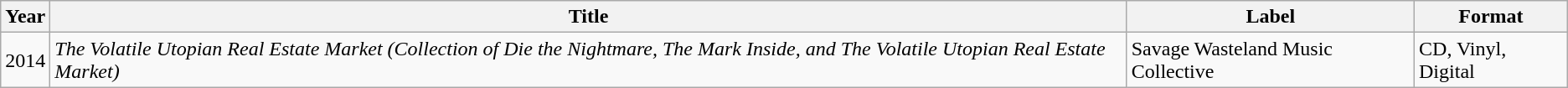<table class="wikitable">
<tr>
<th>Year</th>
<th>Title</th>
<th>Label</th>
<th>Format</th>
</tr>
<tr>
<td>2014</td>
<td><em>The Volatile Utopian Real Estate Market (Collection of Die the Nightmare, The Mark Inside, and The Volatile Utopian Real Estate Market)</em></td>
<td>Savage Wasteland Music Collective</td>
<td>CD, Vinyl, Digital</td>
</tr>
</table>
